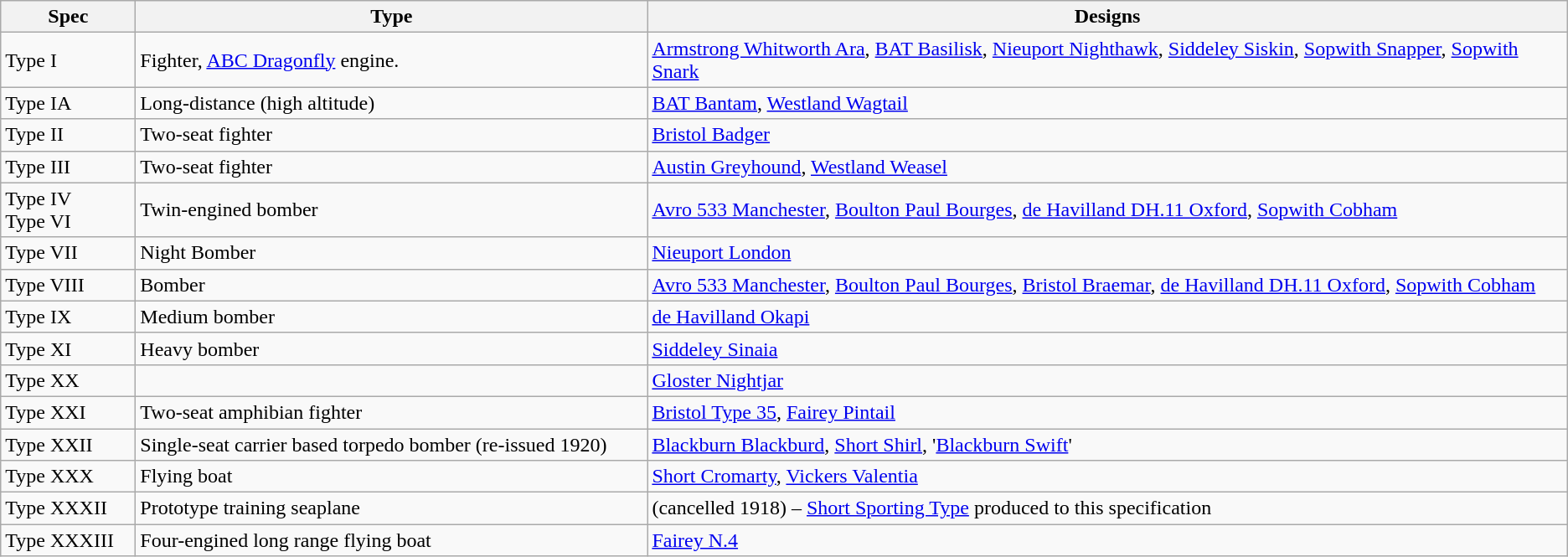<table class="wikitable">
<tr>
<th width=100>Spec</th>
<th width=400>Type</th>
<th>Designs</th>
</tr>
<tr>
<td>Type I</td>
<td>Fighter, <a href='#'>ABC Dragonfly</a> engine.</td>
<td><a href='#'>Armstrong Whitworth Ara</a>, <a href='#'>BAT Basilisk</a>, <a href='#'>Nieuport Nighthawk</a>, <a href='#'>Siddeley Siskin</a>, <a href='#'>Sopwith Snapper</a>, <a href='#'>Sopwith Snark</a></td>
</tr>
<tr>
<td>Type IA</td>
<td>Long-distance (high altitude)</td>
<td><a href='#'>BAT Bantam</a>, <a href='#'>Westland Wagtail</a></td>
</tr>
<tr>
<td>Type II</td>
<td>Two-seat fighter</td>
<td><a href='#'>Bristol Badger</a></td>
</tr>
<tr>
<td>Type III</td>
<td>Two-seat fighter</td>
<td><a href='#'>Austin Greyhound</a>, <a href='#'>Westland Weasel</a></td>
</tr>
<tr>
<td>Type IV<br>Type VI</td>
<td>Twin-engined bomber</td>
<td><a href='#'>Avro 533 Manchester</a>, <a href='#'>Boulton Paul Bourges</a>, <a href='#'>de Havilland DH.11 Oxford</a>, <a href='#'>Sopwith Cobham</a></td>
</tr>
<tr>
<td>Type VII</td>
<td>Night Bomber</td>
<td><a href='#'>Nieuport London</a></td>
</tr>
<tr>
<td>Type VIII</td>
<td>Bomber</td>
<td><a href='#'>Avro 533 Manchester</a>, <a href='#'>Boulton Paul Bourges</a>, <a href='#'>Bristol Braemar</a>, <a href='#'>de Havilland DH.11 Oxford</a>, <a href='#'>Sopwith Cobham</a></td>
</tr>
<tr>
<td>Type IX</td>
<td>Medium bomber</td>
<td><a href='#'>de Havilland Okapi</a></td>
</tr>
<tr>
<td>Type XI</td>
<td>Heavy bomber</td>
<td><a href='#'>Siddeley Sinaia</a></td>
</tr>
<tr>
<td>Type XX</td>
<td></td>
<td><a href='#'>Gloster Nightjar</a></td>
</tr>
<tr>
<td>Type XXI</td>
<td>Two-seat amphibian fighter</td>
<td><a href='#'>Bristol Type 35</a>, <a href='#'>Fairey Pintail</a></td>
</tr>
<tr>
<td>Type XXII</td>
<td>Single-seat carrier based torpedo bomber (re-issued 1920)</td>
<td><a href='#'>Blackburn Blackburd</a>, <a href='#'>Short Shirl</a>, '<a href='#'>Blackburn Swift</a>'</td>
</tr>
<tr>
<td>Type XXX</td>
<td>Flying boat</td>
<td><a href='#'>Short Cromarty</a>, <a href='#'>Vickers Valentia</a></td>
</tr>
<tr>
<td>Type XXXII</td>
<td>Prototype training seaplane</td>
<td>(cancelled 1918) – <a href='#'>Short Sporting Type</a> produced to this specification</td>
</tr>
<tr>
<td>Type XXXIII</td>
<td>Four-engined long range flying boat</td>
<td><a href='#'>Fairey N.4</a></td>
</tr>
</table>
